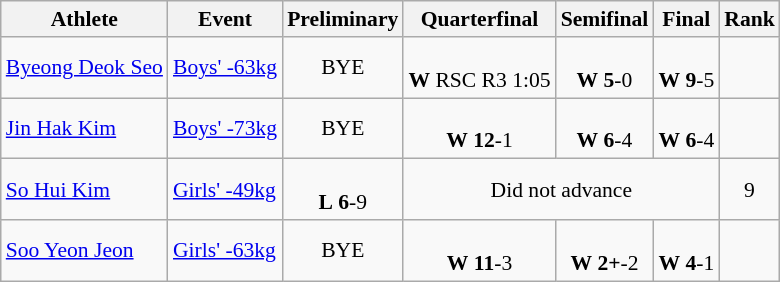<table class="wikitable" style="text-align:left; font-size:90%">
<tr>
<th>Athlete</th>
<th>Event</th>
<th>Preliminary</th>
<th>Quarterfinal</th>
<th>Semifinal</th>
<th>Final</th>
<th>Rank</th>
</tr>
<tr>
<td><a href='#'>Byeong Deok Seo</a></td>
<td><a href='#'>Boys' -63kg</a></td>
<td align=center>BYE</td>
<td align=center> <br> <strong>W</strong> RSC R3 1:05</td>
<td align=center> <br> <strong>W</strong> <strong>5</strong>-0</td>
<td align=center> <br> <strong>W</strong> <strong>9</strong>-5</td>
<td align=center></td>
</tr>
<tr>
<td><a href='#'>Jin Hak Kim</a></td>
<td><a href='#'>Boys' -73kg</a></td>
<td align=center>BYE</td>
<td align=center> <br> <strong>W</strong> <strong>12</strong>-1</td>
<td align=center> <br> <strong>W</strong> <strong>6</strong>-4</td>
<td align=center> <br> <strong>W</strong> <strong>6</strong>-4</td>
<td align=center></td>
</tr>
<tr>
<td><a href='#'>So Hui Kim</a></td>
<td><a href='#'>Girls' -49kg</a></td>
<td align=center> <br> <strong>L</strong> <strong>6</strong>-9</td>
<td align=center colspan=3>Did not advance</td>
<td align=center>9</td>
</tr>
<tr>
<td><a href='#'>Soo Yeon Jeon</a></td>
<td><a href='#'>Girls' -63kg</a></td>
<td align=center>BYE</td>
<td align=center> <br> <strong>W</strong> <strong>11</strong>-3</td>
<td align=center> <br> <strong>W</strong> <strong>2+</strong>-2</td>
<td align=center> <br> <strong>W</strong> <strong>4</strong>-1</td>
<td align=center></td>
</tr>
</table>
